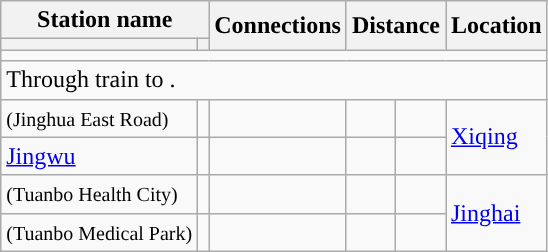<table class="wikitable">
<tr>
<th colspan="2">Station name</th>
<th rowspan="2">Connections</th>
<th colspan="2" rowspan="2">Distance<br></th>
<th rowspan="2">Location</th>
</tr>
<tr>
<th></th>
<th></th>
</tr>
<tr style="background:#">
<td colspan = "7"></td>
</tr>
<tr>
<td colspan="6">Through train to  .</td>
</tr>
<tr>
<td> <small>(Jinghua East Road)</small></td>
<td></td>
<td></td>
<td></td>
<td></td>
<td rowspan="2"><a href='#'>Xiqing</a></td>
</tr>
<tr>
<td><a href='#'>Jingwu</a></td>
<td></td>
<td></td>
<td></td>
<td></td>
</tr>
<tr>
<td> <small>(Tuanbo Health City)</small></td>
<td></td>
<td></td>
<td></td>
<td></td>
<td rowspan="2"><a href='#'>Jinghai</a></td>
</tr>
<tr>
<td> <small>(Tuanbo Medical Park)</small></td>
<td></td>
<td></td>
<td></td>
<td></td>
</tr>
</table>
